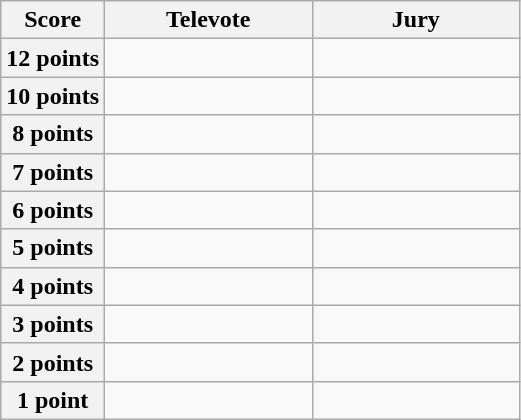<table class="wikitable">
<tr>
<th scope="col" width="20%">Score</th>
<th scope="col" width="40%">Televote</th>
<th scope="col" width="40%">Jury</th>
</tr>
<tr>
<th scope="row">12 points</th>
<td></td>
<td></td>
</tr>
<tr>
<th scope="row">10 points</th>
<td></td>
<td></td>
</tr>
<tr>
<th scope="row">8 points</th>
<td></td>
<td></td>
</tr>
<tr>
<th scope="row">7 points</th>
<td></td>
<td></td>
</tr>
<tr>
<th scope="row">6 points</th>
<td></td>
<td></td>
</tr>
<tr>
<th scope="row">5 points</th>
<td></td>
<td></td>
</tr>
<tr>
<th scope="row">4 points</th>
<td></td>
<td></td>
</tr>
<tr>
<th scope="row">3 points</th>
<td></td>
<td></td>
</tr>
<tr>
<th scope="row">2 points</th>
<td></td>
<td></td>
</tr>
<tr>
<th scope="row">1 point</th>
<td></td>
<td></td>
</tr>
</table>
